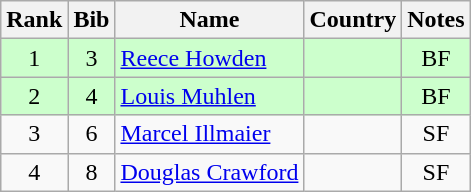<table class="wikitable" style="text-align:center;">
<tr>
<th>Rank</th>
<th>Bib</th>
<th>Name</th>
<th>Country</th>
<th>Notes</th>
</tr>
<tr bgcolor=ccffcc>
<td>1</td>
<td>3</td>
<td align=left><a href='#'>Reece Howden</a></td>
<td align=left></td>
<td>BF</td>
</tr>
<tr bgcolor=ccffcc>
<td>2</td>
<td>4</td>
<td align=left><a href='#'>Louis Muhlen</a></td>
<td align=left></td>
<td>BF</td>
</tr>
<tr>
<td>3</td>
<td>6</td>
<td align=left><a href='#'>Marcel Illmaier</a></td>
<td align=left></td>
<td>SF</td>
</tr>
<tr>
<td>4</td>
<td>8</td>
<td align=left><a href='#'>Douglas Crawford</a></td>
<td align=left></td>
<td>SF</td>
</tr>
</table>
